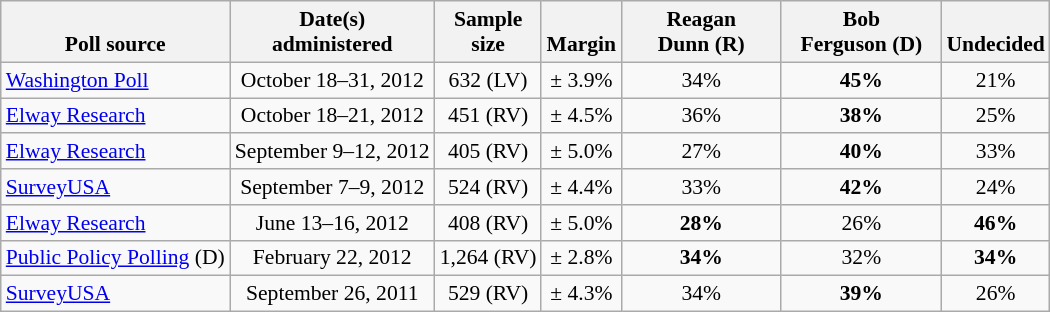<table class="wikitable" style="font-size:90%;text-align:center;">
<tr valign=bottom>
<th>Poll source</th>
<th>Date(s)<br>administered</th>
<th>Sample<br>size</th>
<th>Margin<br></th>
<th style="width:100px;">Reagan<br>Dunn (R)</th>
<th style="width:100px;">Bob<br>Ferguson (D)</th>
<th>Undecided</th>
</tr>
<tr>
<td style="text-align:left;"><a href='#'>Washington Poll</a></td>
<td>October 18–31, 2012</td>
<td>632 (LV)</td>
<td>± 3.9%</td>
<td>34%</td>
<td><strong>45%</strong></td>
<td>21%</td>
</tr>
<tr>
<td style="text-align:left;"><a href='#'>Elway Research</a></td>
<td>October 18–21, 2012</td>
<td>451 (RV)</td>
<td>± 4.5%</td>
<td>36%</td>
<td><strong>38%</strong></td>
<td>25%</td>
</tr>
<tr>
<td style="text-align:left;"><a href='#'>Elway Research</a></td>
<td>September 9–12, 2012</td>
<td>405 (RV)</td>
<td>± 5.0%</td>
<td>27%</td>
<td><strong>40%</strong></td>
<td>33%</td>
</tr>
<tr>
<td style="text-align:left;"><a href='#'>SurveyUSA</a></td>
<td>September 7–9, 2012</td>
<td>524 (RV)</td>
<td>± 4.4%</td>
<td>33%</td>
<td><strong>42%</strong></td>
<td>24%</td>
</tr>
<tr>
<td style="text-align:left;"><a href='#'>Elway Research</a></td>
<td>June 13–16, 2012</td>
<td>408 (RV)</td>
<td>± 5.0%</td>
<td><strong>28%</strong></td>
<td>26%</td>
<td><strong>46%</strong></td>
</tr>
<tr>
<td><a href='#'>Public Policy Polling</a> (D)</td>
<td>February 22, 2012</td>
<td>1,264 (RV)</td>
<td>± 2.8%</td>
<td><strong>34%</strong></td>
<td>32%</td>
<td><strong>34%</strong></td>
</tr>
<tr>
<td style="text-align:left;"><a href='#'>SurveyUSA</a></td>
<td>September 26, 2011</td>
<td>529 (RV)</td>
<td>± 4.3%</td>
<td>34%</td>
<td><strong>39%</strong></td>
<td>26%</td>
</tr>
</table>
